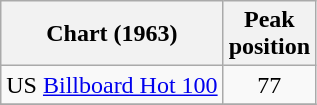<table class="wikitable">
<tr>
<th>Chart (1963)</th>
<th>Peak<br>position</th>
</tr>
<tr>
<td>US <a href='#'>Billboard Hot 100</a></td>
<td align="center">77</td>
</tr>
<tr>
</tr>
</table>
